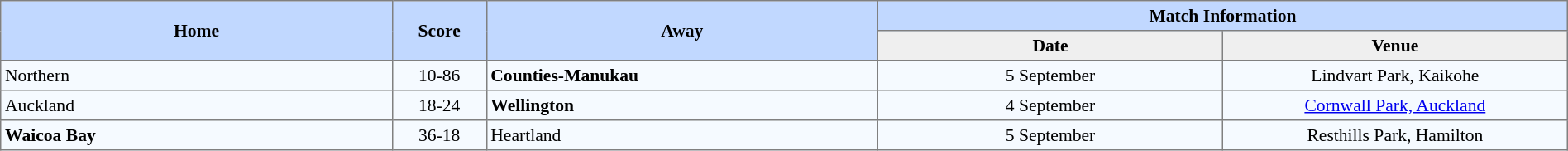<table border=1 style="border-collapse:collapse; font-size:90%; text-align:center;" cellpadding=3 cellspacing=0 width=100%>
<tr bgcolor=#C1D8FF>
<th rowspan=2 width=25%>Home</th>
<th rowspan=2 width=6%>Score</th>
<th rowspan=2 width=25%>Away</th>
<th colspan=6>Match Information</th>
</tr>
<tr bgcolor=#EFEFEF>
<th width=22%>Date</th>
<th width=22%>Venue</th>
</tr>
<tr bgcolor=#F5FAFF>
<td align=left>Northern</td>
<td>10-86</td>
<td align=left><strong>Counties-Manukau</strong></td>
<td>5 September</td>
<td>Lindvart Park, Kaikohe</td>
</tr>
<tr bgcolor=#F5FAFF>
<td align=left>Auckland</td>
<td>18-24</td>
<td align=left><strong>Wellington</strong></td>
<td>4 September</td>
<td><a href='#'>Cornwall Park, Auckland</a></td>
</tr>
<tr bgcolor=#F5FAFF>
<td align=left><strong>Waicoa Bay</strong></td>
<td>36-18</td>
<td align=left>Heartland</td>
<td>5 September</td>
<td>Resthills Park, Hamilton</td>
</tr>
</table>
